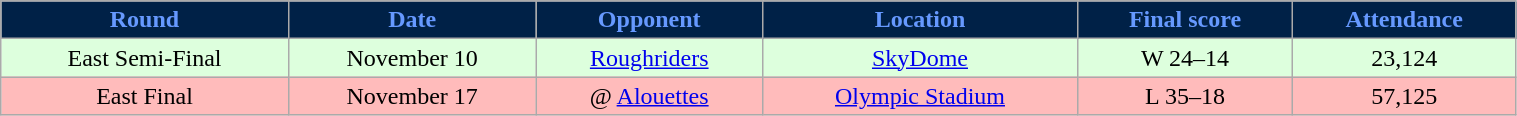<table class="wikitable" width="80%">
<tr align="center"  style="background:#002147;color:#6699FF;">
<td><strong>Round</strong></td>
<td><strong>Date</strong></td>
<td><strong>Opponent</strong></td>
<td><strong>Location</strong></td>
<td><strong>Final score</strong></td>
<td><strong>Attendance</strong></td>
</tr>
<tr align="center" bgcolor="#ddffdd">
<td>East Semi-Final</td>
<td>November 10</td>
<td><a href='#'>Roughriders</a></td>
<td><a href='#'>SkyDome</a></td>
<td>W 24–14</td>
<td>23,124</td>
</tr>
<tr align="center" bgcolor="#ffbbbb">
<td>East Final</td>
<td>November 17</td>
<td>@ <a href='#'>Alouettes</a></td>
<td><a href='#'>Olympic Stadium</a></td>
<td>L 35–18</td>
<td>57,125</td>
</tr>
</table>
